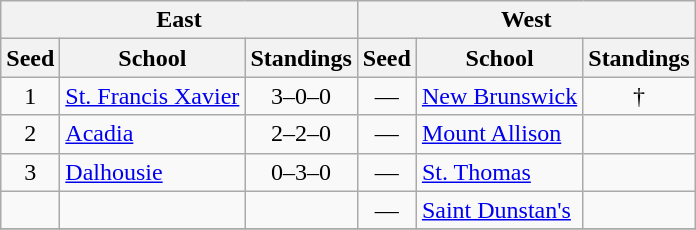<table class="wikitable">
<tr>
<th colspan=3>East</th>
<th colspan=3>West</th>
</tr>
<tr>
<th>Seed</th>
<th>School</th>
<th>Standings</th>
<th>Seed</th>
<th>School</th>
<th>Standings</th>
</tr>
<tr>
<td align=center>1</td>
<td><a href='#'>St. Francis Xavier</a></td>
<td align=center>3–0–0</td>
<td align=center>—</td>
<td><a href='#'>New Brunswick</a></td>
<td align=center>†</td>
</tr>
<tr>
<td align=center>2</td>
<td><a href='#'>Acadia</a></td>
<td align=center>2–2–0</td>
<td align=center>—</td>
<td><a href='#'>Mount Allison</a></td>
<td></td>
</tr>
<tr>
<td align=center>3</td>
<td><a href='#'>Dalhousie</a></td>
<td align=center>0–3–0</td>
<td align=center>—</td>
<td><a href='#'>St. Thomas</a></td>
<td></td>
</tr>
<tr>
<td></td>
<td></td>
<td></td>
<td align=center>—</td>
<td><a href='#'>Saint Dunstan's</a></td>
<td></td>
</tr>
<tr>
</tr>
</table>
